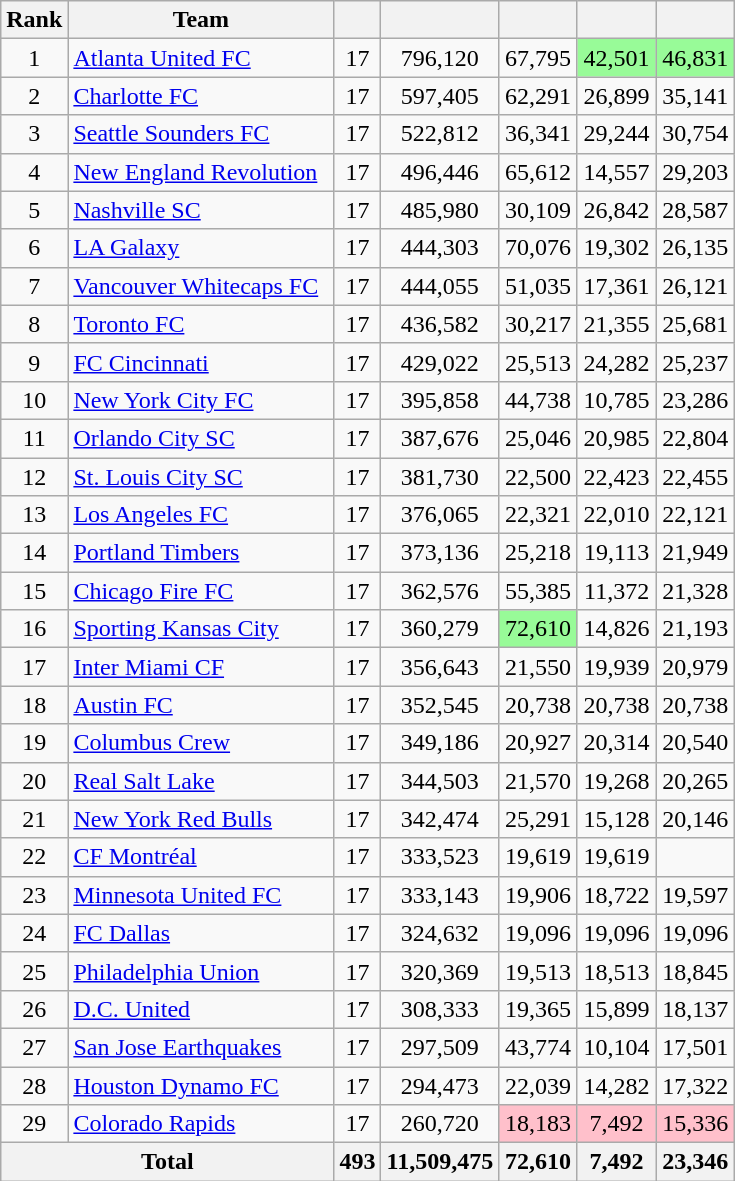<table class="wikitable sortable" style=text-align:center>
<tr +>
<th width=25>Rank</th>
<th width=170>Team</th>
<th></th>
<th width=45></th>
<th width=45></th>
<th width=45></th>
<th width=45></th>
</tr>
<tr>
<td>1</td>
<td align=left><a href='#'>Atlanta United FC</a></td>
<td>17</td>
<td>796,120</td>
<td>67,795</td>
<td bgcolor="#98fb98">42,501</td>
<td bgcolor="#98fb98">46,831</td>
</tr>
<tr>
<td>2</td>
<td align=left><a href='#'>Charlotte FC</a></td>
<td>17</td>
<td>597,405</td>
<td>62,291</td>
<td>26,899</td>
<td>35,141</td>
</tr>
<tr>
<td>3</td>
<td align=left><a href='#'>Seattle Sounders FC</a></td>
<td>17</td>
<td>522,812</td>
<td>36,341</td>
<td>29,244</td>
<td>30,754</td>
</tr>
<tr>
<td>4</td>
<td align=left><a href='#'>New England Revolution</a></td>
<td>17</td>
<td>496,446</td>
<td>65,612</td>
<td>14,557</td>
<td>29,203</td>
</tr>
<tr>
<td>5</td>
<td align="left"><a href='#'>Nashville SC</a></td>
<td>17</td>
<td>485,980</td>
<td>30,109</td>
<td>26,842</td>
<td>28,587</td>
</tr>
<tr>
<td>6</td>
<td align="left"><a href='#'>LA Galaxy</a></td>
<td>17</td>
<td>444,303</td>
<td>70,076</td>
<td>19,302</td>
<td>26,135</td>
</tr>
<tr>
<td>7</td>
<td align="left"><a href='#'>Vancouver Whitecaps FC</a></td>
<td>17</td>
<td>444,055</td>
<td>51,035</td>
<td>17,361</td>
<td>26,121</td>
</tr>
<tr>
<td>8</td>
<td align="left"><a href='#'>Toronto FC</a></td>
<td>17</td>
<td>436,582</td>
<td>30,217</td>
<td>21,355</td>
<td>25,681</td>
</tr>
<tr>
<td>9</td>
<td align=left><a href='#'>FC Cincinnati</a></td>
<td>17</td>
<td>429,022</td>
<td>25,513</td>
<td>24,282</td>
<td>25,237</td>
</tr>
<tr>
<td>10</td>
<td align="left"><a href='#'>New York City FC</a></td>
<td>17</td>
<td>395,858</td>
<td>44,738</td>
<td>10,785</td>
<td>23,286</td>
</tr>
<tr>
<td>11</td>
<td align="left"><a href='#'>Orlando City SC</a></td>
<td>17</td>
<td>387,676</td>
<td>25,046</td>
<td>20,985</td>
<td>22,804</td>
</tr>
<tr>
<td>12</td>
<td align=left><a href='#'>St. Louis City SC</a></td>
<td>17</td>
<td>381,730</td>
<td>22,500</td>
<td>22,423</td>
<td>22,455</td>
</tr>
<tr>
<td>13</td>
<td align=left><a href='#'>Los Angeles FC</a></td>
<td>17</td>
<td>376,065</td>
<td>22,321</td>
<td>22,010</td>
<td>22,121</td>
</tr>
<tr>
<td>14</td>
<td align=left><a href='#'>Portland Timbers</a></td>
<td>17</td>
<td>373,136</td>
<td>25,218</td>
<td>19,113</td>
<td>21,949</td>
</tr>
<tr>
<td>15</td>
<td align="left"><a href='#'>Chicago Fire FC</a></td>
<td>17</td>
<td>362,576</td>
<td>55,385</td>
<td>11,372</td>
<td>21,328</td>
</tr>
<tr>
<td>16</td>
<td align="left"><a href='#'>Sporting Kansas City</a></td>
<td>17</td>
<td>360,279</td>
<td bgcolor="#98fb98">72,610</td>
<td>14,826</td>
<td>21,193</td>
</tr>
<tr>
<td>17</td>
<td align="left"><a href='#'>Inter Miami CF</a></td>
<td>17</td>
<td>356,643</td>
<td>21,550</td>
<td>19,939</td>
<td>20,979</td>
</tr>
<tr>
<td>18</td>
<td align="left"><a href='#'>Austin FC</a></td>
<td>17</td>
<td>352,545</td>
<td>20,738</td>
<td>20,738</td>
<td>20,738</td>
</tr>
<tr>
<td>19</td>
<td align="left"><a href='#'>Columbus Crew</a></td>
<td>17</td>
<td>349,186</td>
<td>20,927</td>
<td>20,314</td>
<td>20,540</td>
</tr>
<tr>
<td>20</td>
<td align="left"><a href='#'>Real Salt Lake</a></td>
<td>17</td>
<td>344,503</td>
<td>21,570</td>
<td>19,268</td>
<td>20,265</td>
</tr>
<tr>
<td>21</td>
<td align="left"><a href='#'>New York Red Bulls</a></td>
<td>17</td>
<td>342,474</td>
<td>25,291</td>
<td>15,128</td>
<td>20,146</td>
</tr>
<tr>
<td>22</td>
<td align="left"><a href='#'>CF Montréal</a></td>
<td>17</td>
<td>333,523</td>
<td>19,619</td>
<td>19,619</td>
<td></td>
</tr>
<tr>
<td>23</td>
<td align="left"><a href='#'>Minnesota United FC</a></td>
<td>17</td>
<td>333,143</td>
<td>19,906</td>
<td>18,722</td>
<td>19,597</td>
</tr>
<tr>
<td>24</td>
<td align="left"><a href='#'>FC Dallas</a></td>
<td>17</td>
<td>324,632</td>
<td>19,096</td>
<td>19,096</td>
<td>19,096</td>
</tr>
<tr>
<td>25</td>
<td align="left"><a href='#'>Philadelphia Union</a></td>
<td>17</td>
<td>320,369</td>
<td>19,513</td>
<td>18,513</td>
<td>18,845</td>
</tr>
<tr>
<td>26</td>
<td align=left><a href='#'>D.C. United</a></td>
<td>17</td>
<td>308,333</td>
<td>19,365</td>
<td>15,899</td>
<td>18,137</td>
</tr>
<tr>
<td>27</td>
<td align="left"><a href='#'>San Jose Earthquakes</a></td>
<td>17</td>
<td>297,509</td>
<td>43,774</td>
<td>10,104</td>
<td>17,501</td>
</tr>
<tr>
<td>28</td>
<td align=left><a href='#'>Houston Dynamo FC</a></td>
<td>17</td>
<td>294,473</td>
<td>22,039</td>
<td>14,282</td>
<td>17,322</td>
</tr>
<tr>
<td>29</td>
<td align=left><a href='#'>Colorado Rapids</a></td>
<td>17</td>
<td>260,720</td>
<td bgcolor="#ffc0cb">18,183</td>
<td bgcolor="#ffc0cb">7,492</td>
<td bgcolor="#ffc0cb">15,336</td>
</tr>
<tr>
<th colspan=2>Total</th>
<th>493</th>
<th>11,509,475</th>
<th>72,610</th>
<th>7,492</th>
<th>23,346</th>
</tr>
</table>
